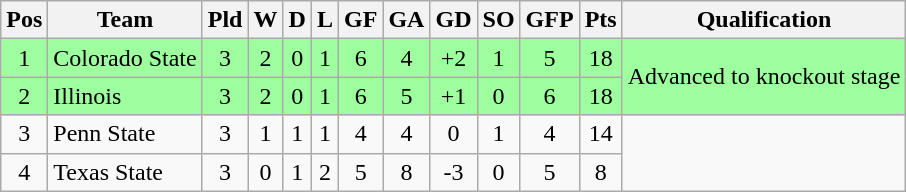<table class="wikitable" style="text-align:center"; margin: 1em auto">
<tr>
<th>Pos</th>
<th>Team</th>
<th>Pld</th>
<th>W</th>
<th>D</th>
<th>L</th>
<th>GF</th>
<th>GA</th>
<th>GD</th>
<th>SO</th>
<th>GFP</th>
<th>Pts</th>
<th>Qualification</th>
</tr>
<tr bgcolor="#9eff9e">
<td>1</td>
<td style="text-align:left">Colorado State</td>
<td>3</td>
<td>2</td>
<td>0</td>
<td>1</td>
<td>6</td>
<td>4</td>
<td>+2</td>
<td>1</td>
<td>5</td>
<td>18</td>
<td rowspan="2">Advanced to knockout stage</td>
</tr>
<tr bgcolor="#9eff9e">
<td>2</td>
<td style="text-align:left">Illinois</td>
<td>3</td>
<td>2</td>
<td>0</td>
<td>1</td>
<td>6</td>
<td>5</td>
<td>+1</td>
<td>0</td>
<td>6</td>
<td>18</td>
</tr>
<tr>
<td>3</td>
<td style="text-align:left">Penn State</td>
<td>3</td>
<td>1</td>
<td>1</td>
<td>1</td>
<td>4</td>
<td>4</td>
<td>0</td>
<td>1</td>
<td>4</td>
<td>14</td>
<td rowspan="2"></td>
</tr>
<tr>
<td>4</td>
<td style="text-align:left">Texas State</td>
<td>3</td>
<td>0</td>
<td>1</td>
<td>2</td>
<td>5</td>
<td>8</td>
<td>-3</td>
<td>0</td>
<td>5</td>
<td>8</td>
</tr>
</table>
